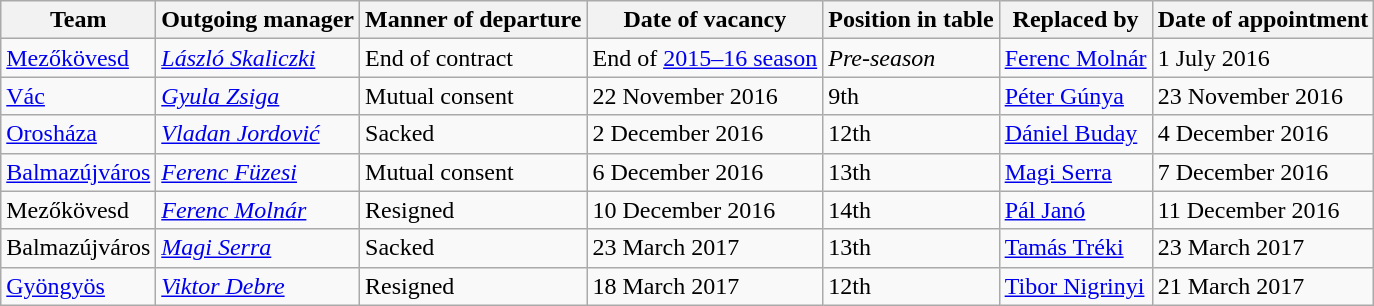<table class="wikitable sortable">
<tr>
<th>Team</th>
<th>Outgoing manager</th>
<th>Manner of departure</th>
<th>Date of vacancy</th>
<th>Position in table</th>
<th>Replaced by</th>
<th>Date of appointment</th>
</tr>
<tr>
<td align="left"><a href='#'>Mezőkövesd</a></td>
<td align="left"> <em><a href='#'>László Skaliczki</a></em></td>
<td>End of contract</td>
<td>End of <a href='#'>2015–16 season</a></td>
<td><em>Pre-season</em></td>
<td align="left"> <a href='#'>Ferenc Molnár</a></td>
<td>1 July 2016</td>
</tr>
<tr>
<td align="left"><a href='#'>Vác</a></td>
<td align="left"> <em><a href='#'>Gyula Zsiga</a></em></td>
<td>Mutual consent</td>
<td>22 November 2016</td>
<td>9th</td>
<td align="left"> <a href='#'>Péter Gúnya</a></td>
<td>23 November 2016</td>
</tr>
<tr>
<td align="left"><a href='#'>Orosháza</a></td>
<td align="left"> <em><a href='#'>Vladan Jordović</a></em></td>
<td>Sacked</td>
<td>2 December 2016</td>
<td>12th</td>
<td align="left"> <a href='#'>Dániel Buday</a></td>
<td>4 December 2016</td>
</tr>
<tr>
<td align="left"><a href='#'>Balmazújváros</a></td>
<td align="left"> <em><a href='#'>Ferenc Füzesi</a></em></td>
<td>Mutual consent</td>
<td>6 December 2016</td>
<td>13th</td>
<td align="left"> <a href='#'>Magi Serra</a></td>
<td>7 December 2016</td>
</tr>
<tr>
<td align="left">Mezőkövesd</td>
<td align="left"> <em><a href='#'>Ferenc Molnár</a></em></td>
<td>Resigned</td>
<td>10 December 2016</td>
<td>14th</td>
<td align="left"> <a href='#'>Pál Janó</a></td>
<td>11 December 2016</td>
</tr>
<tr>
<td align="left">Balmazújváros</td>
<td align="left"> <em><a href='#'>Magi Serra</a></em></td>
<td>Sacked</td>
<td>23 March 2017</td>
<td>13th</td>
<td align="left"> <a href='#'>Tamás Tréki</a></td>
<td>23 March 2017</td>
</tr>
<tr>
<td align="left"><a href='#'>Gyöngyös</a></td>
<td align="left"> <em><a href='#'>Viktor Debre</a></em></td>
<td>Resigned</td>
<td>18 March 2017</td>
<td>12th</td>
<td align="left"> <a href='#'>Tibor Nigrinyi</a></td>
<td>21 March 2017</td>
</tr>
</table>
